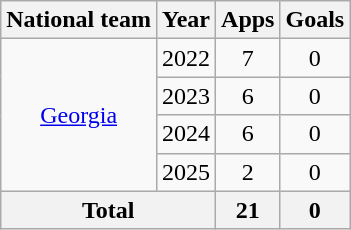<table class="wikitable" style="text-align:center">
<tr>
<th>National team</th>
<th>Year</th>
<th>Apps</th>
<th>Goals</th>
</tr>
<tr>
<td rowspan="4"><a href='#'>Georgia</a></td>
<td>2022</td>
<td>7</td>
<td>0</td>
</tr>
<tr>
<td>2023</td>
<td>6</td>
<td>0</td>
</tr>
<tr>
<td>2024</td>
<td>6</td>
<td>0</td>
</tr>
<tr>
<td>2025</td>
<td>2</td>
<td>0</td>
</tr>
<tr>
<th colspan="2">Total</th>
<th>21</th>
<th>0</th>
</tr>
</table>
